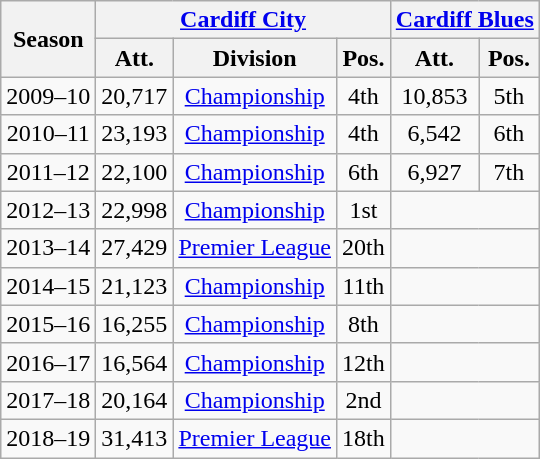<table class="wikitable" style="text-align: center">
<tr>
<th rowspan=2>Season</th>
<th colspan=3><a href='#'>Cardiff City</a></th>
<th colspan=2><a href='#'>Cardiff Blues</a></th>
</tr>
<tr>
<th>Att.</th>
<th>Division</th>
<th>Pos.</th>
<th>Att.</th>
<th>Pos.</th>
</tr>
<tr>
<td>2009–10</td>
<td>20,717</td>
<td><a href='#'>Championship</a></td>
<td>4th</td>
<td>10,853</td>
<td>5th</td>
</tr>
<tr>
<td>2010–11</td>
<td>23,193</td>
<td><a href='#'>Championship</a></td>
<td>4th</td>
<td>6,542</td>
<td>6th</td>
</tr>
<tr>
<td>2011–12</td>
<td>22,100</td>
<td><a href='#'>Championship</a></td>
<td>6th</td>
<td>6,927</td>
<td>7th</td>
</tr>
<tr>
<td>2012–13</td>
<td>22,998</td>
<td><a href='#'>Championship</a></td>
<td>1st</td>
<td colspan=2 rowspan=1></td>
</tr>
<tr>
<td>2013–14</td>
<td>27,429</td>
<td><a href='#'>Premier League</a></td>
<td>20th</td>
<td colspan=2 rowspan=1></td>
</tr>
<tr>
<td>2014–15</td>
<td>21,123</td>
<td><a href='#'>Championship</a></td>
<td>11th</td>
<td colspan=2 rowspan=1></td>
</tr>
<tr>
<td>2015–16</td>
<td>16,255</td>
<td><a href='#'>Championship</a></td>
<td>8th</td>
<td colspan=2 rowspan=1></td>
</tr>
<tr>
<td>2016–17</td>
<td>16,564</td>
<td><a href='#'>Championship</a></td>
<td>12th</td>
<td colspan=2 rowspan=1></td>
</tr>
<tr>
<td>2017–18</td>
<td>20,164</td>
<td><a href='#'>Championship</a></td>
<td>2nd</td>
<td colspan=2 rowspan=1></td>
</tr>
<tr>
<td>2018–19</td>
<td>31,413</td>
<td><a href='#'>Premier League</a></td>
<td>18th</td>
<td colspan=2 rowspan=1></td>
</tr>
</table>
